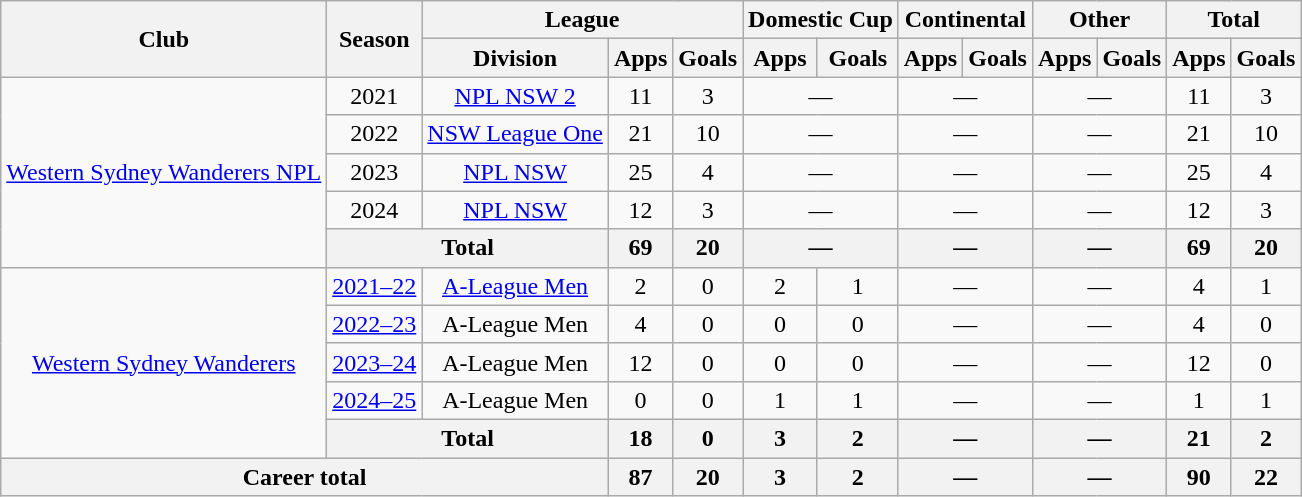<table class="wikitable" style="text-align:center">
<tr>
<th rowspan=2>Club</th>
<th rowspan=2>Season</th>
<th colspan=3>League</th>
<th colspan=2>Domestic Cup</th>
<th colspan=2>Continental</th>
<th colspan=2>Other</th>
<th colspan=2>Total</th>
</tr>
<tr>
<th>Division</th>
<th>Apps</th>
<th>Goals</th>
<th>Apps</th>
<th>Goals</th>
<th>Apps</th>
<th>Goals</th>
<th>Apps</th>
<th>Goals</th>
<th>Apps</th>
<th>Goals</th>
</tr>
<tr>
<td rowspan=5><a href='#'>Western Sydney Wanderers NPL</a></td>
<td>2021</td>
<td><a href='#'>NPL NSW 2</a></td>
<td>11</td>
<td>3</td>
<td colspan="2">—</td>
<td colspan="2">—</td>
<td colspan="2">—</td>
<td>11</td>
<td>3</td>
</tr>
<tr>
<td>2022</td>
<td><a href='#'>NSW League One</a></td>
<td>21</td>
<td>10</td>
<td colspan="2">—</td>
<td colspan="2">—</td>
<td colspan="2">—</td>
<td>21</td>
<td>10</td>
</tr>
<tr>
<td>2023</td>
<td><a href='#'>NPL NSW</a></td>
<td>25</td>
<td>4</td>
<td colspan="2">—</td>
<td colspan="2">—</td>
<td colspan="2">—</td>
<td>25</td>
<td>4</td>
</tr>
<tr>
<td>2024</td>
<td><a href='#'>NPL NSW</a></td>
<td>12</td>
<td>3</td>
<td colspan="2">—</td>
<td colspan="2">—</td>
<td colspan="2">—</td>
<td>12</td>
<td>3</td>
</tr>
<tr>
<th colspan="2">Total</th>
<th>69</th>
<th>20</th>
<th colspan="2">—</th>
<th colspan="2">—</th>
<th colspan="2">—</th>
<th>69</th>
<th>20</th>
</tr>
<tr>
<td rowspan=5><a href='#'>Western Sydney Wanderers</a></td>
<td><a href='#'>2021–22</a></td>
<td><a href='#'>A-League Men</a></td>
<td>2</td>
<td>0</td>
<td>2</td>
<td>1</td>
<td colspan="2">—</td>
<td colspan="2">—</td>
<td>4</td>
<td>1</td>
</tr>
<tr>
<td><a href='#'>2022–23</a></td>
<td>A-League Men</td>
<td>4</td>
<td>0</td>
<td>0</td>
<td>0</td>
<td colspan="2">—</td>
<td colspan="2">—</td>
<td>4</td>
<td>0</td>
</tr>
<tr>
<td><a href='#'>2023–24</a></td>
<td>A-League Men</td>
<td>12</td>
<td>0</td>
<td>0</td>
<td>0</td>
<td colspan="2">—</td>
<td colspan="2">—</td>
<td>12</td>
<td>0</td>
</tr>
<tr>
<td><a href='#'>2024–25</a></td>
<td>A-League Men</td>
<td>0</td>
<td>0</td>
<td>1</td>
<td>1</td>
<td colspan="2">—</td>
<td colspan="2">—</td>
<td>1</td>
<td>1</td>
</tr>
<tr>
<th colspan="2">Total</th>
<th>18</th>
<th>0</th>
<th>3</th>
<th>2</th>
<th colspan="2">—</th>
<th colspan="2">—</th>
<th>21</th>
<th>2</th>
</tr>
<tr>
<th colspan="3">Career total</th>
<th>87</th>
<th>20</th>
<th>3</th>
<th>2</th>
<th colspan="2">—</th>
<th colspan="2">—</th>
<th>90</th>
<th>22</th>
</tr>
</table>
